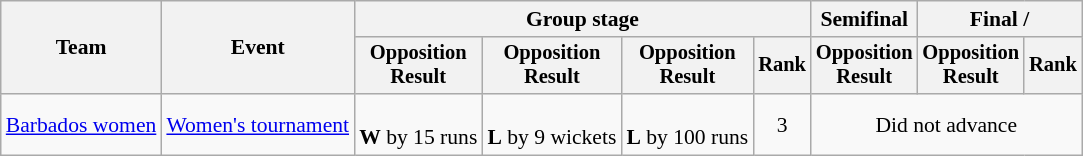<table class=wikitable style=font-size:90%>
<tr>
<th rowspan=2>Team</th>
<th rowspan=2>Event</th>
<th colspan=4>Group stage</th>
<th>Semifinal</th>
<th colspan=2>Final / </th>
</tr>
<tr style=font-size:95%>
<th>Opposition<br>Result</th>
<th>Opposition<br>Result</th>
<th>Opposition<br>Result</th>
<th>Rank</th>
<th>Opposition<br>Result</th>
<th>Opposition<br>Result</th>
<th>Rank</th>
</tr>
<tr align=center>
<td align=left><a href='#'>Barbados women</a></td>
<td align=left><a href='#'>Women's tournament</a></td>
<td><br><strong>W</strong> by 15 runs</td>
<td><br><strong>L</strong> by 9 wickets</td>
<td><br><strong>L</strong> by 100 runs</td>
<td>3</td>
<td colspan=3>Did not advance</td>
</tr>
</table>
